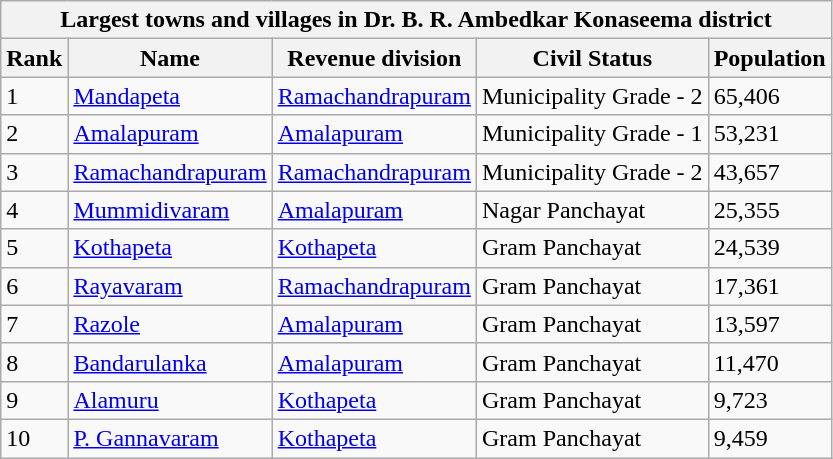<table class="wikitable">
<tr>
<th colspan="5">Largest towns and villages in Dr. B. R.  Ambedkar Konaseema district</th>
</tr>
<tr>
<th>Rank</th>
<th>Name</th>
<th>Revenue division</th>
<th>Civil Status</th>
<th>Population</th>
</tr>
<tr>
<td>1</td>
<td><a href='#'>Mandapeta</a></td>
<td><a href='#'>Ramachandrapuram</a></td>
<td>Municipality Grade - 2</td>
<td>65,406</td>
</tr>
<tr>
<td>2</td>
<td><a href='#'>Amalapuram</a></td>
<td><a href='#'>Amalapuram</a></td>
<td>Municipality Grade - 1</td>
<td>53,231</td>
</tr>
<tr>
<td>3</td>
<td><a href='#'>Ramachandrapuram</a></td>
<td><a href='#'>Ramachandrapuram</a></td>
<td>Municipality Grade - 2</td>
<td>43,657</td>
</tr>
<tr>
<td>4</td>
<td><a href='#'>Mummidivaram</a></td>
<td><a href='#'>Amalapuram</a></td>
<td>Nagar Panchayat</td>
<td>25,355</td>
</tr>
<tr>
<td>5</td>
<td><a href='#'>Kothapeta</a></td>
<td><a href='#'>Kothapeta</a></td>
<td>Gram Panchayat</td>
<td>24,539</td>
</tr>
<tr>
<td>6</td>
<td><a href='#'>Rayavaram</a></td>
<td><a href='#'>Ramachandrapuram</a></td>
<td>Gram Panchayat</td>
<td>17,361</td>
</tr>
<tr>
<td>7</td>
<td><a href='#'>Razole</a></td>
<td><a href='#'>Amalapuram</a></td>
<td>Gram Panchayat</td>
<td>13,597</td>
</tr>
<tr>
<td>8</td>
<td><a href='#'>Bandarulanka</a></td>
<td><a href='#'>Amalapuram</a></td>
<td>Gram Panchayat</td>
<td>11,470</td>
</tr>
<tr>
<td>9</td>
<td><a href='#'>Alamuru</a></td>
<td><a href='#'>Kothapeta</a></td>
<td>Gram Panchayat</td>
<td>9,723</td>
</tr>
<tr>
<td>10</td>
<td><a href='#'>P. Gannavaram</a></td>
<td><a href='#'>Kothapeta</a></td>
<td>Gram Panchayat</td>
<td>9,459</td>
</tr>
</table>
